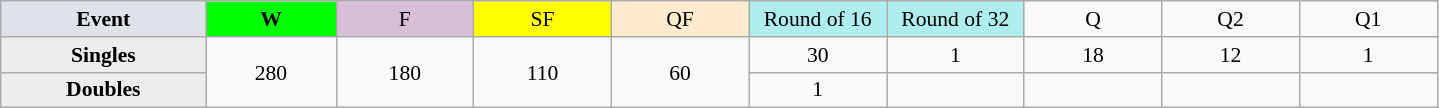<table class=wikitable style=font-size:90%;text-align:center>
<tr>
<td style="width:130px; background:#dfe2e9;"><strong>Event</strong></td>
<td style="width:80px; background:lime;"><strong>W</strong></td>
<td style="width:85px; background:thistle;">F</td>
<td style="width:85px; background:#ff0;">SF</td>
<td style="width:85px; background:#ffebcd;">QF</td>
<td style="width:85px; background:#afeeee;">Round of 16</td>
<td style="width:85px; background:#afeeee;">Round of 32</td>
<td width=85>Q</td>
<td width=85>Q2</td>
<td width=85>Q1</td>
</tr>
<tr>
<th style="background:#ededed;">Singles</th>
<td rowspan=2>280</td>
<td rowspan=2>180</td>
<td rowspan=2>110</td>
<td rowspan=2>60</td>
<td>30</td>
<td>1</td>
<td>18</td>
<td>12</td>
<td>1</td>
</tr>
<tr>
<th style="background:#ededed;">Doubles</th>
<td>1</td>
<td></td>
<td></td>
<td></td>
<td></td>
</tr>
</table>
